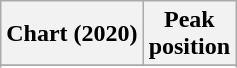<table class="wikitable sortable plainrowheaders" style="text-align:center">
<tr>
<th scope="col">Chart (2020)</th>
<th scope="col">Peak<br>position</th>
</tr>
<tr>
</tr>
<tr>
</tr>
</table>
